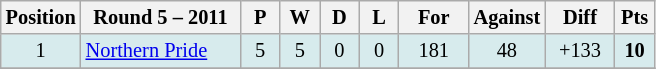<table class="wikitable" style="text-align:center; font-size:85%;">
<tr>
<th width=40 abbr="Position">Position</th>
<th width=100>Round 5 – 2011</th>
<th width=20 abbr="Played">P</th>
<th width=20 abbr="Won">W</th>
<th width=20 abbr="Drawn">D</th>
<th width=20 abbr="Lost">L</th>
<th width=40 abbr="Points for">For</th>
<th width=40 abbr="Points against">Against</th>
<th width=40 abbr="Points difference">Diff</th>
<th width=20 abbr="Points">Pts</th>
</tr>
<tr style="background: #d7ebed;">
<td>1</td>
<td style="text-align:left;"> <a href='#'>Northern Pride</a></td>
<td>5</td>
<td>5</td>
<td>0</td>
<td>0</td>
<td>181</td>
<td>48</td>
<td>+133</td>
<td><strong>10</strong></td>
</tr>
<tr>
</tr>
</table>
